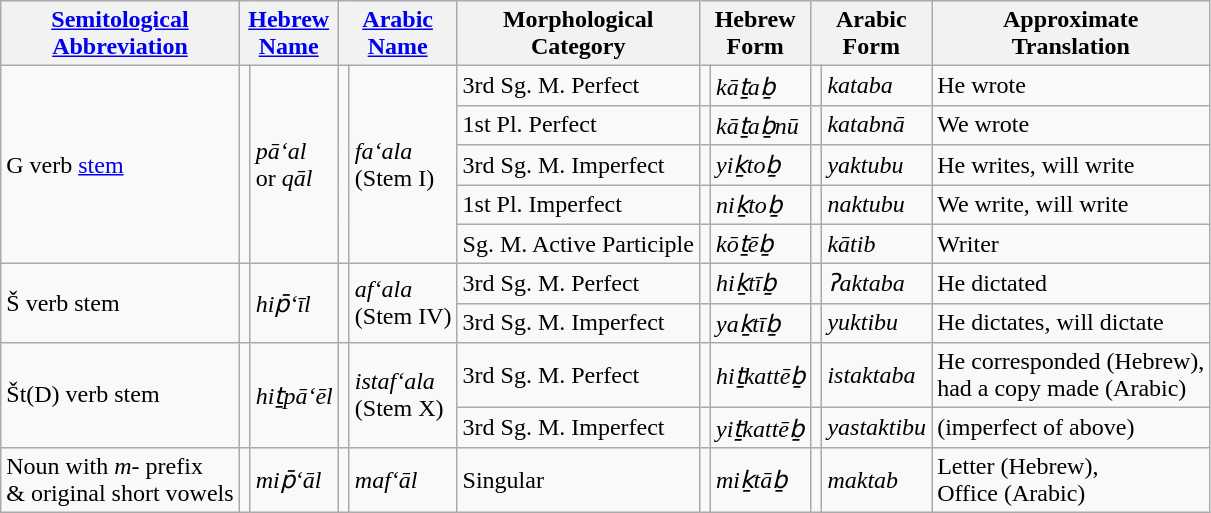<table class="wikitable">
<tr>
<th><a href='#'>Semitological<br>Abbreviation</a></th>
<th colspan=2><a href='#'>Hebrew<br>Name</a></th>
<th colspan=2><a href='#'>Arabic<br>Name</a></th>
<th>Morphological<br>Category</th>
<th colspan=2>Hebrew<br>Form</th>
<th colspan=2>Arabic<br>Form</th>
<th>Approximate<br>Translation</th>
</tr>
<tr>
<td rowspan=5>G verb <a href='#'>stem</a></td>
<td rowspan=5 style="text-align: right"><br></td>
<td rowspan=5><em>pā‘al</em><br>or <em>qāl</em></td>
<td rowspan=5 style="text-align: right"></td>
<td rowspan=5><em>fa‘ala</em><br>(Stem I)</td>
<td>3rd Sg. M. Perfect</td>
<td style="text-align: right"></td>
<td><em>kāṯaḇ</em></td>
<td style="text-align: right"></td>
<td><em>kataba</em></td>
<td>He wrote</td>
</tr>
<tr>
<td>1st Pl. Perfect</td>
<td style="text-align: right"></td>
<td><em>kāṯaḇnū</em></td>
<td style="text-align: right"></td>
<td><em>katabnā</em></td>
<td>We wrote</td>
</tr>
<tr>
<td>3rd Sg. M. Imperfect</td>
<td style="text-align: right"></td>
<td><em>yiḵtoḇ</em></td>
<td style="text-align: right"></td>
<td><em>yaktubu</em></td>
<td>He writes, will write</td>
</tr>
<tr>
<td>1st Pl. Imperfect</td>
<td style="text-align: right"></td>
<td><em>niḵtoḇ</em></td>
<td style="text-align: right"></td>
<td><em>naktubu</em></td>
<td>We write, will write</td>
</tr>
<tr>
<td>Sg. M. Active Participle</td>
<td style="text-align: right"></td>
<td><em>kōṯēḇ</em></td>
<td style="text-align: right"></td>
<td><em>kātib</em></td>
<td>Writer</td>
</tr>
<tr>
<td rowspan=2>Š verb stem</td>
<td rowspan=2 style="text-align: right"></td>
<td rowspan=2><em>hip̄‘īl</em></td>
<td rowspan=2 style="text-align: right"></td>
<td rowspan=2><em>af‘ala</em><br>(Stem IV)</td>
<td>3rd Sg. M. Perfect</td>
<td style="text-align: right"></td>
<td><em>hiḵtīḇ</em></td>
<td style="text-align: right"></td>
<td><em>ʔaktaba</em></td>
<td>He dictated</td>
</tr>
<tr>
<td>3rd Sg. M. Imperfect</td>
<td style="text-align: right"></td>
<td><em>yaḵtīḇ</em></td>
<td style="text-align: right"></td>
<td><em>yuktibu</em></td>
<td>He dictates, will dictate</td>
</tr>
<tr>
<td rowspan=2>Št(D) verb stem</td>
<td rowspan=2 style="text-align: right"></td>
<td rowspan=2><em>hiṯpā‘ēl</em></td>
<td rowspan=2 style="text-align: right"></td>
<td rowspan=2><em>istaf‘ala</em><br>(Stem X)</td>
<td>3rd Sg. M. Perfect</td>
<td style="text-align: right"></td>
<td><em>hiṯkattēḇ</em></td>
<td style="text-align: right"></td>
<td><em>istaktaba</em></td>
<td>He corresponded (Hebrew),<br> had a copy made (Arabic)</td>
</tr>
<tr>
<td>3rd Sg. M. Imperfect</td>
<td style="text-align: right"></td>
<td><em>yiṯkattēḇ</em></td>
<td style="text-align: right"></td>
<td><em>yastaktibu</em></td>
<td>(imperfect of above)</td>
</tr>
<tr>
<td>Noun with <em>m-</em> prefix<br>& original short vowels</td>
<td style="text-align: right"></td>
<td><em>mip̄‘āl</em></td>
<td style="text-align: right"></td>
<td><em>maf‘āl</em></td>
<td>Singular</td>
<td style="text-align: right"></td>
<td><em>miḵtāḇ</em></td>
<td style="text-align: right"></td>
<td><em>maktab</em></td>
<td>Letter (Hebrew),<br>Office (Arabic)</td>
</tr>
</table>
